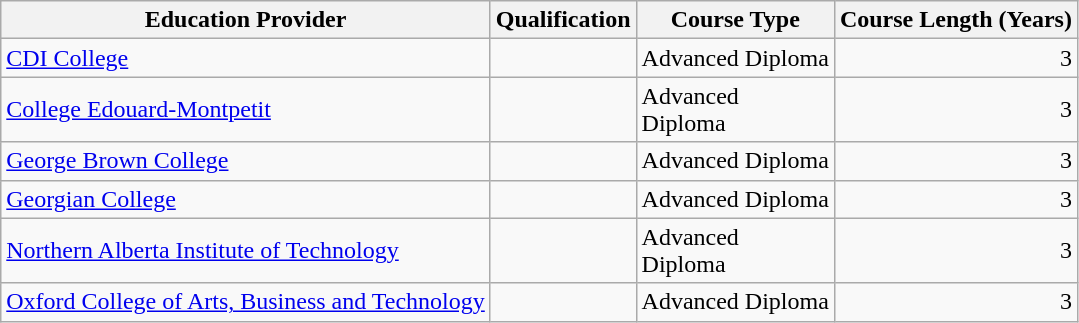<table class="wikitable sortable plainrowheaders" style="text-align: right;">
<tr>
<th scope="col" data-sort-type="number">Education Provider</th>
<th scope="col">Qualification</th>
<th scope="col">Course Type</th>
<th scope="col">Course Length (Years)</th>
</tr>
<tr>
<td align=left><a href='#'>CDI College</a></td>
<td align=left></td>
<td align=left>Advanced Diploma</td>
<td align=centre>3</td>
</tr>
<tr>
<td align=left><a href='#'>College Edouard-Montpetit</a></td>
<td align=left></td>
<td align=left>Advanced<br>Diploma</td>
<td align=centre>3</td>
</tr>
<tr>
<td align=left><a href='#'>George Brown College</a></td>
<td align=left></td>
<td align=left>Advanced Diploma</td>
<td align=centre>3</td>
</tr>
<tr>
<td align=left><a href='#'>Georgian College</a></td>
<td align=left></td>
<td align=left>Advanced Diploma</td>
<td align=centre>3</td>
</tr>
<tr>
<td align=left><a href='#'>Northern Alberta Institute of Technology</a></td>
<td align=left></td>
<td align=left>Advanced<br>Diploma</td>
<td align=centre>3</td>
</tr>
<tr>
<td align=left><a href='#'>Oxford College of Arts, Business and Technology</a></td>
<td align=left></td>
<td align=left>Advanced Diploma</td>
<td align=centre>3</td>
</tr>
</table>
